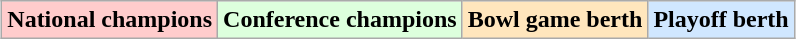<table class="wikitable" style="margin:1em auto;">
<tr>
<td bgcolor="#FFCCCC"><strong>National champions</strong></td>
<td bgcolor="#ddffdd"><strong>Conference champions</strong></td>
<td bgcolor="#ffe6bd"><strong>Bowl game berth</strong></td>
<td bgcolor="#d0e7ff"><strong>Playoff berth</strong></td>
</tr>
</table>
